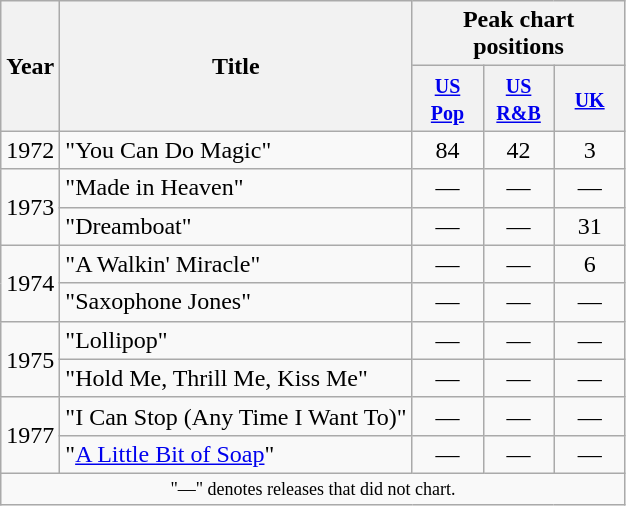<table class="wikitable">
<tr>
<th scope="col" rowspan="2">Year</th>
<th scope="col" rowspan="2">Title</th>
<th scope="col" colspan="3">Peak chart positions</th>
</tr>
<tr>
<th style="width:40px;"><small><a href='#'>US Pop</a></small><br></th>
<th style="width:40px;"><small><a href='#'>US R&B</a></small><br></th>
<th style="width:40px;"><small><a href='#'>UK</a></small><br></th>
</tr>
<tr>
<td rowspan="1">1972</td>
<td>"You Can Do Magic"</td>
<td align=center>84</td>
<td align=center>42</td>
<td align=center>3</td>
</tr>
<tr>
<td rowspan="2">1973</td>
<td>"Made in Heaven"</td>
<td align=center>―</td>
<td align=center>―</td>
<td align=center>―</td>
</tr>
<tr>
<td>"Dreamboat"</td>
<td align=center>―</td>
<td align=center>―</td>
<td align=center>31</td>
</tr>
<tr>
<td rowspan="2">1974</td>
<td>"A Walkin' Miracle"</td>
<td align=center>―</td>
<td align=center>―</td>
<td align=center>6</td>
</tr>
<tr>
<td>"Saxophone Jones"</td>
<td align=center>―</td>
<td align=center>―</td>
<td align=center>―</td>
</tr>
<tr>
<td rowspan="2">1975</td>
<td>"Lollipop"</td>
<td align=center>―</td>
<td align=center>―</td>
<td align=center>―</td>
</tr>
<tr>
<td>"Hold Me, Thrill Me, Kiss Me"</td>
<td align=center>―</td>
<td align=center>―</td>
<td align=center>―</td>
</tr>
<tr>
<td rowspan="2">1977</td>
<td>"I Can Stop (Any Time I Want To)"</td>
<td align=center>―</td>
<td align=center>―</td>
<td align=center>―</td>
</tr>
<tr>
<td>"<a href='#'>A Little Bit of Soap</a>"</td>
<td align=center>―</td>
<td align=center>―</td>
<td align=center>―</td>
</tr>
<tr>
<td colspan="6" style="text-align:center; font-size:9pt;">"—" denotes releases that did not chart.</td>
</tr>
</table>
